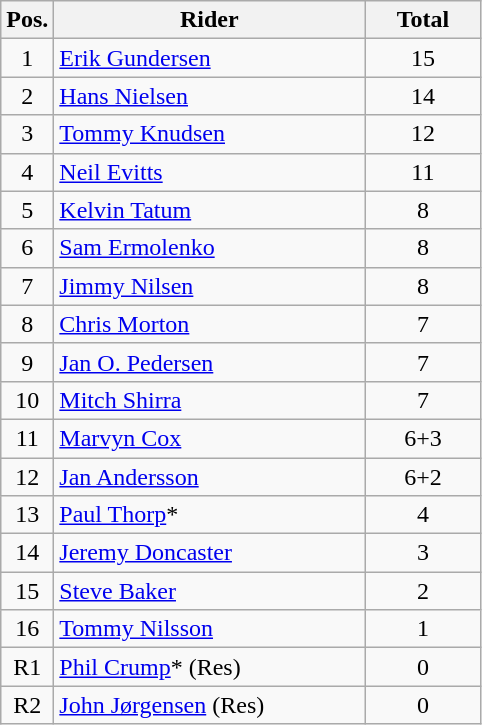<table class=wikitable>
<tr>
<th width=25px>Pos.</th>
<th width=200px>Rider</th>
<th width=70px>Total</th>
</tr>
<tr align=center >
<td>1</td>
<td align=left> <a href='#'>Erik Gundersen</a></td>
<td>15</td>
</tr>
<tr align=center >
<td>2</td>
<td align=left> <a href='#'>Hans Nielsen</a></td>
<td>14</td>
</tr>
<tr align=center >
<td>3</td>
<td align=left> <a href='#'>Tommy Knudsen</a></td>
<td>12</td>
</tr>
<tr align=center >
<td>4</td>
<td align=left> <a href='#'>Neil Evitts</a></td>
<td>11</td>
</tr>
<tr align=center >
<td>5</td>
<td align=left> <a href='#'>Kelvin Tatum</a></td>
<td>8</td>
</tr>
<tr align=center >
<td>6</td>
<td align=left> <a href='#'>Sam Ermolenko</a></td>
<td>8</td>
</tr>
<tr align=center >
<td>7</td>
<td align=left> <a href='#'>Jimmy Nilsen</a></td>
<td>8</td>
</tr>
<tr align=center >
<td>8</td>
<td align=left> <a href='#'>Chris Morton</a></td>
<td>7</td>
</tr>
<tr align=center >
<td>9</td>
<td align=left> <a href='#'>Jan O. Pedersen</a></td>
<td>7</td>
</tr>
<tr align=center >
<td>10</td>
<td align=left> <a href='#'>Mitch Shirra</a></td>
<td>7</td>
</tr>
<tr align=center >
<td>11</td>
<td align=left> <a href='#'>Marvyn Cox</a></td>
<td>6+3</td>
</tr>
<tr align=center >
<td>12</td>
<td align=left> <a href='#'>Jan Andersson</a></td>
<td>6+2</td>
</tr>
<tr align=center>
<td>13</td>
<td align=left> <a href='#'>Paul Thorp</a>*</td>
<td>4</td>
</tr>
<tr align=center>
<td>14</td>
<td align=left> <a href='#'>Jeremy Doncaster</a></td>
<td>3</td>
</tr>
<tr align=center>
<td>15</td>
<td align=left> <a href='#'>Steve Baker</a></td>
<td>2</td>
</tr>
<tr align=center>
<td>16</td>
<td align=left> <a href='#'>Tommy Nilsson</a></td>
<td>1</td>
</tr>
<tr align=center>
<td>R1</td>
<td align=left> <a href='#'>Phil Crump</a>* (Res)</td>
<td>0</td>
</tr>
<tr align=center>
<td>R2</td>
<td align=left> <a href='#'>John Jørgensen</a> (Res)</td>
<td>0</td>
</tr>
</table>
